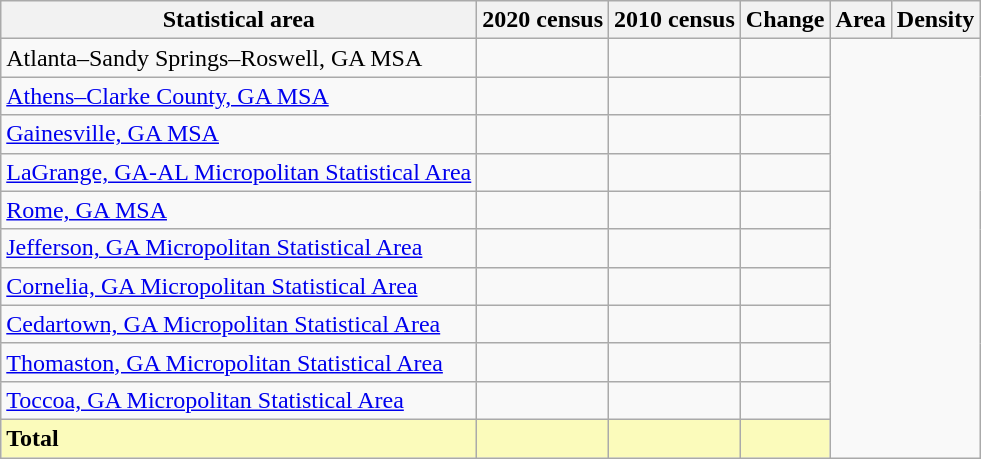<table class="wikitable sortable">
<tr>
<th>Statistical area</th>
<th>2020 census</th>
<th>2010 census</th>
<th>Change</th>
<th>Area</th>
<th>Density</th>
</tr>
<tr>
<td>Atlanta–Sandy Springs–Roswell, GA MSA</td>
<td></td>
<td></td>
<td></td>
</tr>
<tr>
<td><a href='#'>Athens–Clarke County, GA MSA</a></td>
<td></td>
<td></td>
<td></td>
</tr>
<tr>
<td><a href='#'>Gainesville, GA MSA</a></td>
<td></td>
<td></td>
<td></td>
</tr>
<tr>
<td><a href='#'>LaGrange, GA-AL Micropolitan Statistical Area</a></td>
<td></td>
<td></td>
<td></td>
</tr>
<tr>
<td><a href='#'>Rome, GA MSA</a></td>
<td></td>
<td></td>
<td></td>
</tr>
<tr>
<td><a href='#'>Jefferson, GA Micropolitan Statistical Area</a></td>
<td></td>
<td></td>
<td></td>
</tr>
<tr>
<td><a href='#'>Cornelia, GA Micropolitan Statistical Area</a></td>
<td></td>
<td></td>
<td></td>
</tr>
<tr>
<td><a href='#'>Cedartown, GA Micropolitan Statistical Area</a></td>
<td></td>
<td></td>
<td></td>
</tr>
<tr>
<td><a href='#'>Thomaston, GA Micropolitan Statistical Area</a></td>
<td></td>
<td></td>
<td></td>
</tr>
<tr>
<td><a href='#'>Toccoa, GA Micropolitan Statistical Area</a></td>
<td></td>
<td></td>
<td></td>
</tr>
<tr class=sortbottom style="background:#fbfbbb">
<td><strong>Total</strong></td>
<td></td>
<td></td>
<td></td>
</tr>
</table>
